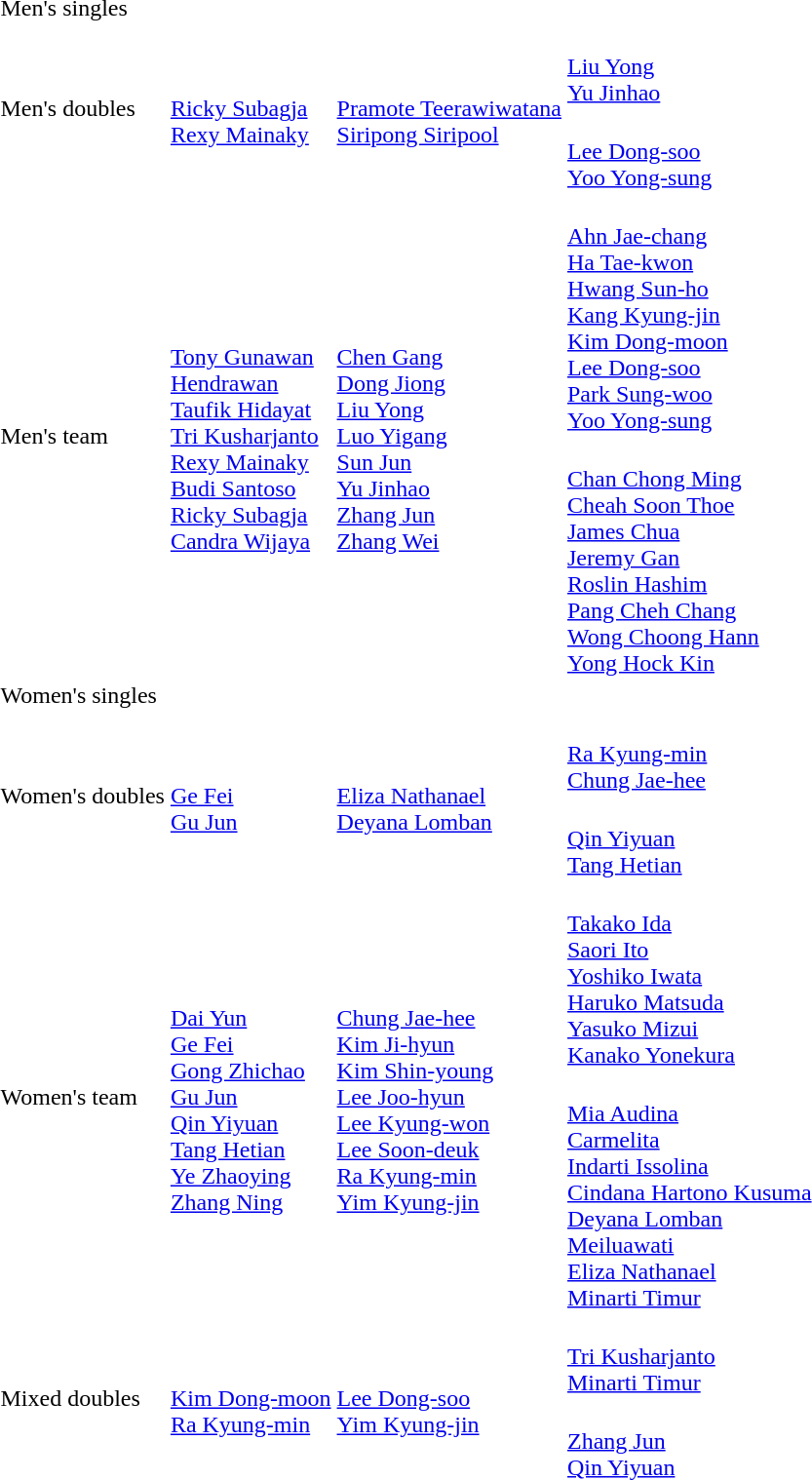<table>
<tr>
<td rowspan=2>Men's singles<br></td>
<td rowspan=2></td>
<td rowspan=2></td>
<td></td>
</tr>
<tr>
<td></td>
</tr>
<tr>
<td rowspan=2>Men's doubles<br></td>
<td rowspan=2><br><a href='#'>Ricky Subagja</a><br><a href='#'>Rexy Mainaky</a></td>
<td rowspan=2><br><a href='#'>Pramote Teerawiwatana</a><br><a href='#'>Siripong Siripool</a></td>
<td><br><a href='#'>Liu Yong</a><br><a href='#'>Yu Jinhao</a></td>
</tr>
<tr>
<td><br><a href='#'>Lee Dong-soo</a><br><a href='#'>Yoo Yong-sung</a></td>
</tr>
<tr>
<td rowspan=2>Men's team<br></td>
<td rowspan=2><br><a href='#'>Tony Gunawan</a><br><a href='#'>Hendrawan</a><br><a href='#'>Taufik Hidayat</a><br><a href='#'>Tri Kusharjanto</a><br><a href='#'>Rexy Mainaky</a><br><a href='#'>Budi Santoso</a><br><a href='#'>Ricky Subagja</a><br><a href='#'>Candra Wijaya</a></td>
<td rowspan=2><br><a href='#'>Chen Gang</a><br><a href='#'>Dong Jiong</a><br><a href='#'>Liu Yong</a><br><a href='#'>Luo Yigang</a><br><a href='#'>Sun Jun</a><br><a href='#'>Yu Jinhao</a><br><a href='#'>Zhang Jun</a><br><a href='#'>Zhang Wei</a></td>
<td><br><a href='#'>Ahn Jae-chang</a><br><a href='#'>Ha Tae-kwon</a><br><a href='#'>Hwang Sun-ho</a><br><a href='#'>Kang Kyung-jin</a><br><a href='#'>Kim Dong-moon</a><br><a href='#'>Lee Dong-soo</a><br><a href='#'>Park Sung-woo</a><br><a href='#'>Yoo Yong-sung</a></td>
</tr>
<tr>
<td><br><a href='#'>Chan Chong Ming</a><br><a href='#'>Cheah Soon Thoe</a><br><a href='#'>James Chua</a><br><a href='#'>Jeremy Gan</a><br><a href='#'>Roslin Hashim</a><br><a href='#'>Pang Cheh Chang</a><br><a href='#'>Wong Choong Hann</a><br><a href='#'>Yong Hock Kin</a></td>
</tr>
<tr>
<td rowspan=2>Women's singles<br></td>
<td rowspan=2></td>
<td rowspan=2></td>
<td></td>
</tr>
<tr>
<td></td>
</tr>
<tr>
<td rowspan=2>Women's doubles<br></td>
<td rowspan=2><br><a href='#'>Ge Fei</a><br><a href='#'>Gu Jun</a></td>
<td rowspan=2><br><a href='#'>Eliza Nathanael</a><br><a href='#'>Deyana Lomban</a></td>
<td><br><a href='#'>Ra Kyung-min</a><br><a href='#'>Chung Jae-hee</a></td>
</tr>
<tr>
<td><br><a href='#'>Qin Yiyuan</a><br><a href='#'>Tang Hetian</a></td>
</tr>
<tr>
<td rowspan=2>Women's team<br></td>
<td rowspan=2><br><a href='#'>Dai Yun</a><br><a href='#'>Ge Fei</a><br><a href='#'>Gong Zhichao</a><br><a href='#'>Gu Jun</a><br><a href='#'>Qin Yiyuan</a><br><a href='#'>Tang Hetian</a><br><a href='#'>Ye Zhaoying</a><br><a href='#'>Zhang Ning</a></td>
<td rowspan=2><br><a href='#'>Chung Jae-hee</a><br><a href='#'>Kim Ji-hyun</a><br><a href='#'>Kim Shin-young</a><br><a href='#'>Lee Joo-hyun</a><br><a href='#'>Lee Kyung-won</a><br><a href='#'>Lee Soon-deuk</a><br><a href='#'>Ra Kyung-min</a><br><a href='#'>Yim Kyung-jin</a></td>
<td><br><a href='#'>Takako Ida</a><br><a href='#'>Saori Ito</a><br><a href='#'>Yoshiko Iwata</a><br><a href='#'>Haruko Matsuda</a><br><a href='#'>Yasuko Mizui</a><br><a href='#'>Kanako Yonekura</a></td>
</tr>
<tr>
<td><br><a href='#'>Mia Audina</a><br><a href='#'>Carmelita</a><br><a href='#'>Indarti Issolina</a><br><a href='#'>Cindana Hartono Kusuma</a><br><a href='#'>Deyana Lomban</a><br><a href='#'>Meiluawati</a><br><a href='#'>Eliza Nathanael</a><br><a href='#'>Minarti Timur</a></td>
</tr>
<tr>
<td rowspan=2>Mixed doubles<br></td>
<td rowspan=2><br><a href='#'>Kim Dong-moon</a><br><a href='#'>Ra Kyung-min</a></td>
<td rowspan=2><br><a href='#'>Lee Dong-soo</a><br><a href='#'>Yim Kyung-jin</a></td>
<td><br><a href='#'>Tri Kusharjanto</a><br><a href='#'>Minarti Timur</a></td>
</tr>
<tr>
<td><br><a href='#'>Zhang Jun</a><br><a href='#'>Qin Yiyuan</a></td>
</tr>
</table>
